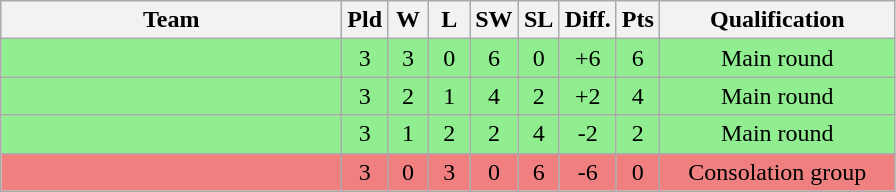<table class=wikitable style="text-align:center">
<tr>
<th width=220>Team</th>
<th width=20>Pld</th>
<th width=20>W</th>
<th width=20>L</th>
<th width=20>SW</th>
<th width=20>SL</th>
<th width=20>Diff.</th>
<th width=20>Pts</th>
<th width=150>Qualification</th>
</tr>
<tr bgcolor=90EE90>
<td align=left></td>
<td>3</td>
<td>3</td>
<td>0</td>
<td>6</td>
<td>0</td>
<td>+6</td>
<td>6</td>
<td>Main round</td>
</tr>
<tr bgcolor=90EE90>
<td align=left></td>
<td>3</td>
<td>2</td>
<td>1</td>
<td>4</td>
<td>2</td>
<td>+2</td>
<td>4</td>
<td>Main round</td>
</tr>
<tr bgcolor=90EE90>
<td align=left></td>
<td>3</td>
<td>1</td>
<td>2</td>
<td>2</td>
<td>4</td>
<td>-2</td>
<td>2</td>
<td>Main round</td>
</tr>
<tr bgcolor=F08080>
<td align=left></td>
<td>3</td>
<td>0</td>
<td>3</td>
<td>0</td>
<td>6</td>
<td>-6</td>
<td>0</td>
<td>Consolation group</td>
</tr>
</table>
